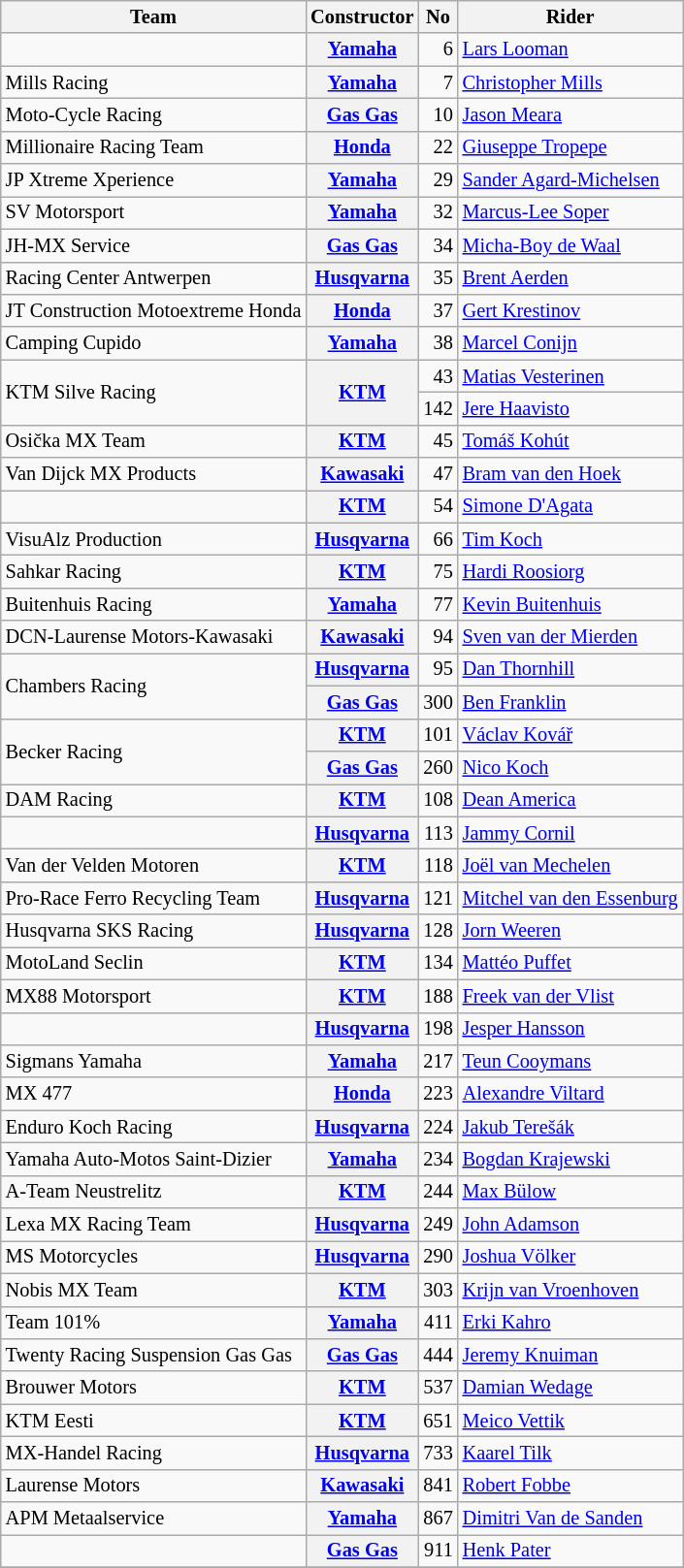<table class="wikitable" style="font-size: 85%;">
<tr>
<th>Team</th>
<th>Constructor</th>
<th>No</th>
<th>Rider</th>
</tr>
<tr>
<td></td>
<th><a href='#'>Yamaha</a></th>
<td align="right">6</td>
<td> <a href='#'>Lars Looman</a></td>
</tr>
<tr>
<td>Mills Racing</td>
<th><a href='#'>Yamaha</a></th>
<td align="right">7</td>
<td> <a href='#'>Christopher Mills</a></td>
</tr>
<tr>
<td>Moto-Cycle Racing</td>
<th><a href='#'>Gas Gas</a></th>
<td align="right">10</td>
<td> <a href='#'>Jason Meara</a></td>
</tr>
<tr>
<td>Millionaire Racing Team</td>
<th><a href='#'>Honda</a></th>
<td align="right">22</td>
<td> <a href='#'>Giuseppe Tropepe</a></td>
</tr>
<tr>
<td>JP Xtreme Xperience</td>
<th><a href='#'>Yamaha</a></th>
<td align="right">29</td>
<td> <a href='#'>Sander Agard-Michelsen</a></td>
</tr>
<tr>
<td>SV Motorsport</td>
<th><a href='#'>Yamaha</a></th>
<td align="right">32</td>
<td> <a href='#'>Marcus-Lee Soper</a></td>
</tr>
<tr>
<td>JH-MX Service</td>
<th><a href='#'>Gas Gas</a></th>
<td align="right">34</td>
<td> <a href='#'>Micha-Boy de Waal</a></td>
</tr>
<tr>
<td>Racing Center Antwerpen</td>
<th><a href='#'>Husqvarna</a></th>
<td align="right">35</td>
<td> <a href='#'>Brent Aerden</a></td>
</tr>
<tr>
<td>JT Construction Motoextreme Honda</td>
<th><a href='#'>Honda</a></th>
<td align="right">37</td>
<td> <a href='#'>Gert Krestinov</a></td>
</tr>
<tr>
<td>Camping Cupido</td>
<th><a href='#'>Yamaha</a></th>
<td align="right">38</td>
<td> <a href='#'>Marcel Conijn</a></td>
</tr>
<tr>
<td rowspan=2>KTM Silve Racing</td>
<th rowspan=2><a href='#'>KTM</a></th>
<td align="right">43</td>
<td> <a href='#'>Matias Vesterinen</a></td>
</tr>
<tr>
<td align="right">142</td>
<td> <a href='#'>Jere Haavisto</a></td>
</tr>
<tr>
<td>Osička MX Team</td>
<th><a href='#'>KTM</a></th>
<td align="right">45</td>
<td> <a href='#'>Tomáš Kohút</a></td>
</tr>
<tr>
<td>Van Dijck MX Products</td>
<th><a href='#'>Kawasaki</a></th>
<td align="right">47</td>
<td> <a href='#'>Bram van den Hoek</a></td>
</tr>
<tr>
<td></td>
<th><a href='#'>KTM</a></th>
<td align="right">54</td>
<td> <a href='#'>Simone D'Agata</a></td>
</tr>
<tr>
<td>VisuAlz Production</td>
<th><a href='#'>Husqvarna</a></th>
<td align="right">66</td>
<td> <a href='#'>Tim Koch</a></td>
</tr>
<tr>
<td>Sahkar Racing</td>
<th><a href='#'>KTM</a></th>
<td align="right">75</td>
<td> <a href='#'>Hardi Roosiorg</a></td>
</tr>
<tr>
<td>Buitenhuis Racing</td>
<th><a href='#'>Yamaha</a></th>
<td align="right">77</td>
<td> <a href='#'>Kevin Buitenhuis</a></td>
</tr>
<tr>
<td>DCN-Laurense Motors-Kawasaki</td>
<th><a href='#'>Kawasaki</a></th>
<td align="right">94</td>
<td> <a href='#'>Sven van der Mierden</a></td>
</tr>
<tr>
<td rowspan=2>Chambers Racing</td>
<th><a href='#'>Husqvarna</a></th>
<td align="right">95</td>
<td> <a href='#'>Dan Thornhill</a></td>
</tr>
<tr>
<th><a href='#'>Gas Gas</a></th>
<td align="right">300</td>
<td> <a href='#'>Ben Franklin</a></td>
</tr>
<tr>
<td rowspan=2>Becker Racing</td>
<th><a href='#'>KTM</a></th>
<td align="right">101</td>
<td> <a href='#'>Václav Kovář</a></td>
</tr>
<tr>
<th><a href='#'>Gas Gas</a></th>
<td align="right">260</td>
<td> <a href='#'>Nico Koch</a></td>
</tr>
<tr>
<td>DAM Racing</td>
<th><a href='#'>KTM</a></th>
<td align="right">108</td>
<td> <a href='#'>Dean America</a></td>
</tr>
<tr>
<td></td>
<th><a href='#'>Husqvarna</a></th>
<td align="right">113</td>
<td> <a href='#'>Jammy Cornil</a></td>
</tr>
<tr>
<td>Van der Velden Motoren</td>
<th><a href='#'>KTM</a></th>
<td align="right">118</td>
<td> <a href='#'>Joël van Mechelen</a></td>
</tr>
<tr>
<td>Pro-Race Ferro Recycling Team</td>
<th><a href='#'>Husqvarna</a></th>
<td align="right">121</td>
<td> <a href='#'>Mitchel van den Essenburg</a></td>
</tr>
<tr>
<td>Husqvarna SKS Racing</td>
<th><a href='#'>Husqvarna</a></th>
<td align="right">128</td>
<td> <a href='#'>Jorn Weeren</a></td>
</tr>
<tr>
<td>MotoLand Seclin</td>
<th><a href='#'>KTM</a></th>
<td align="right">134</td>
<td> <a href='#'>Mattéo Puffet</a></td>
</tr>
<tr>
<td>MX88 Motorsport</td>
<th><a href='#'>KTM</a></th>
<td align="right">188</td>
<td> <a href='#'>Freek van der Vlist</a></td>
</tr>
<tr>
<td></td>
<th><a href='#'>Husqvarna</a></th>
<td align="right">198</td>
<td> <a href='#'>Jesper Hansson</a></td>
</tr>
<tr>
<td>Sigmans Yamaha</td>
<th><a href='#'>Yamaha</a></th>
<td align="right">217</td>
<td> <a href='#'>Teun Cooymans</a></td>
</tr>
<tr>
<td>MX 477</td>
<th><a href='#'>Honda</a></th>
<td align="right">223</td>
<td> <a href='#'>Alexandre Viltard</a></td>
</tr>
<tr>
<td>Enduro Koch Racing</td>
<th><a href='#'>Husqvarna</a></th>
<td align="right">224</td>
<td> <a href='#'>Jakub Terešák</a></td>
</tr>
<tr>
<td>Yamaha Auto-Motos Saint-Dizier</td>
<th><a href='#'>Yamaha</a></th>
<td align="right">234</td>
<td> <a href='#'>Bogdan Krajewski</a></td>
</tr>
<tr>
<td>A-Team Neustrelitz</td>
<th><a href='#'>KTM</a></th>
<td align="right">244</td>
<td> <a href='#'>Max Bülow</a></td>
</tr>
<tr>
<td>Lexa MX Racing Team</td>
<th><a href='#'>Husqvarna</a></th>
<td align="right">249</td>
<td> <a href='#'>John Adamson</a></td>
</tr>
<tr>
<td>MS Motorcycles</td>
<th><a href='#'>Husqvarna</a></th>
<td align="right">290</td>
<td> <a href='#'>Joshua Völker</a></td>
</tr>
<tr>
<td>Nobis MX Team</td>
<th><a href='#'>KTM</a></th>
<td align="right">303</td>
<td> <a href='#'>Krijn van Vroenhoven</a></td>
</tr>
<tr>
<td>Team 101%</td>
<th><a href='#'>Yamaha</a></th>
<td align="right">411</td>
<td> <a href='#'>Erki Kahro</a></td>
</tr>
<tr>
<td>Twenty Racing Suspension Gas Gas</td>
<th><a href='#'>Gas Gas</a></th>
<td align="right">444</td>
<td> <a href='#'>Jeremy Knuiman</a></td>
</tr>
<tr>
<td>Brouwer Motors</td>
<th><a href='#'>KTM</a></th>
<td align="right">537</td>
<td> <a href='#'>Damian Wedage</a></td>
</tr>
<tr>
<td>KTM Eesti</td>
<th><a href='#'>KTM</a></th>
<td align="right">651</td>
<td> <a href='#'>Meico Vettik</a></td>
</tr>
<tr>
<td>MX-Handel Racing</td>
<th><a href='#'>Husqvarna</a></th>
<td align="right">733</td>
<td> <a href='#'>Kaarel Tilk</a></td>
</tr>
<tr>
<td>Laurense Motors</td>
<th><a href='#'>Kawasaki</a></th>
<td align="right">841</td>
<td> <a href='#'>Robert Fobbe</a></td>
</tr>
<tr>
<td>APM Metaalservice</td>
<th><a href='#'>Yamaha</a></th>
<td align="right">867</td>
<td> <a href='#'>Dimitri Van de Sanden</a></td>
</tr>
<tr>
<td></td>
<th><a href='#'>Gas Gas</a></th>
<td align="right">911</td>
<td> <a href='#'>Henk Pater</a></td>
</tr>
<tr>
</tr>
</table>
